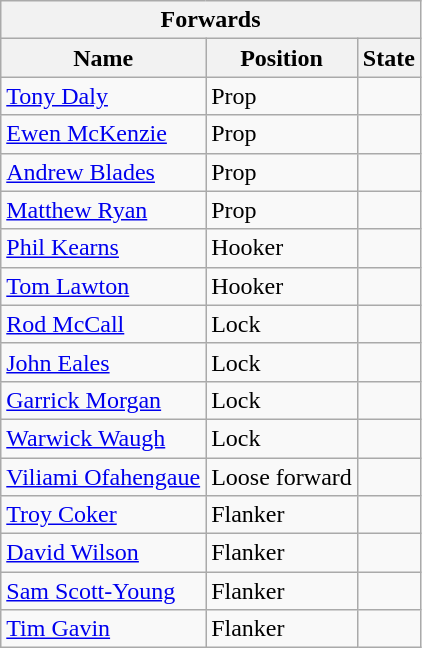<table class="wikitable">
<tr>
<th colspan="3">Forwards</th>
</tr>
<tr>
<th>Name</th>
<th>Position</th>
<th>State</th>
</tr>
<tr>
<td><a href='#'>Tony Daly</a></td>
<td>Prop</td>
<td></td>
</tr>
<tr>
<td><a href='#'>Ewen McKenzie</a></td>
<td>Prop</td>
<td></td>
</tr>
<tr>
<td><a href='#'>Andrew Blades</a></td>
<td>Prop</td>
<td></td>
</tr>
<tr>
<td><a href='#'>Matthew Ryan</a></td>
<td>Prop</td>
<td></td>
</tr>
<tr>
<td><a href='#'>Phil Kearns</a></td>
<td>Hooker</td>
<td></td>
</tr>
<tr>
<td><a href='#'>Tom Lawton</a></td>
<td>Hooker</td>
<td></td>
</tr>
<tr>
<td><a href='#'>Rod McCall</a></td>
<td>Lock</td>
<td></td>
</tr>
<tr>
<td><a href='#'>John Eales</a></td>
<td>Lock</td>
<td></td>
</tr>
<tr>
<td><a href='#'>Garrick Morgan</a></td>
<td>Lock</td>
<td></td>
</tr>
<tr>
<td><a href='#'>Warwick Waugh</a></td>
<td>Lock</td>
<td></td>
</tr>
<tr>
<td><a href='#'>Viliami Ofahengaue</a></td>
<td>Loose forward</td>
<td></td>
</tr>
<tr>
<td><a href='#'>Troy Coker</a></td>
<td>Flanker</td>
<td></td>
</tr>
<tr>
<td><a href='#'>David Wilson</a></td>
<td>Flanker</td>
<td></td>
</tr>
<tr>
<td><a href='#'>Sam Scott-Young</a></td>
<td>Flanker</td>
<td></td>
</tr>
<tr>
<td><a href='#'>Tim Gavin</a></td>
<td>Flanker</td>
<td></td>
</tr>
</table>
